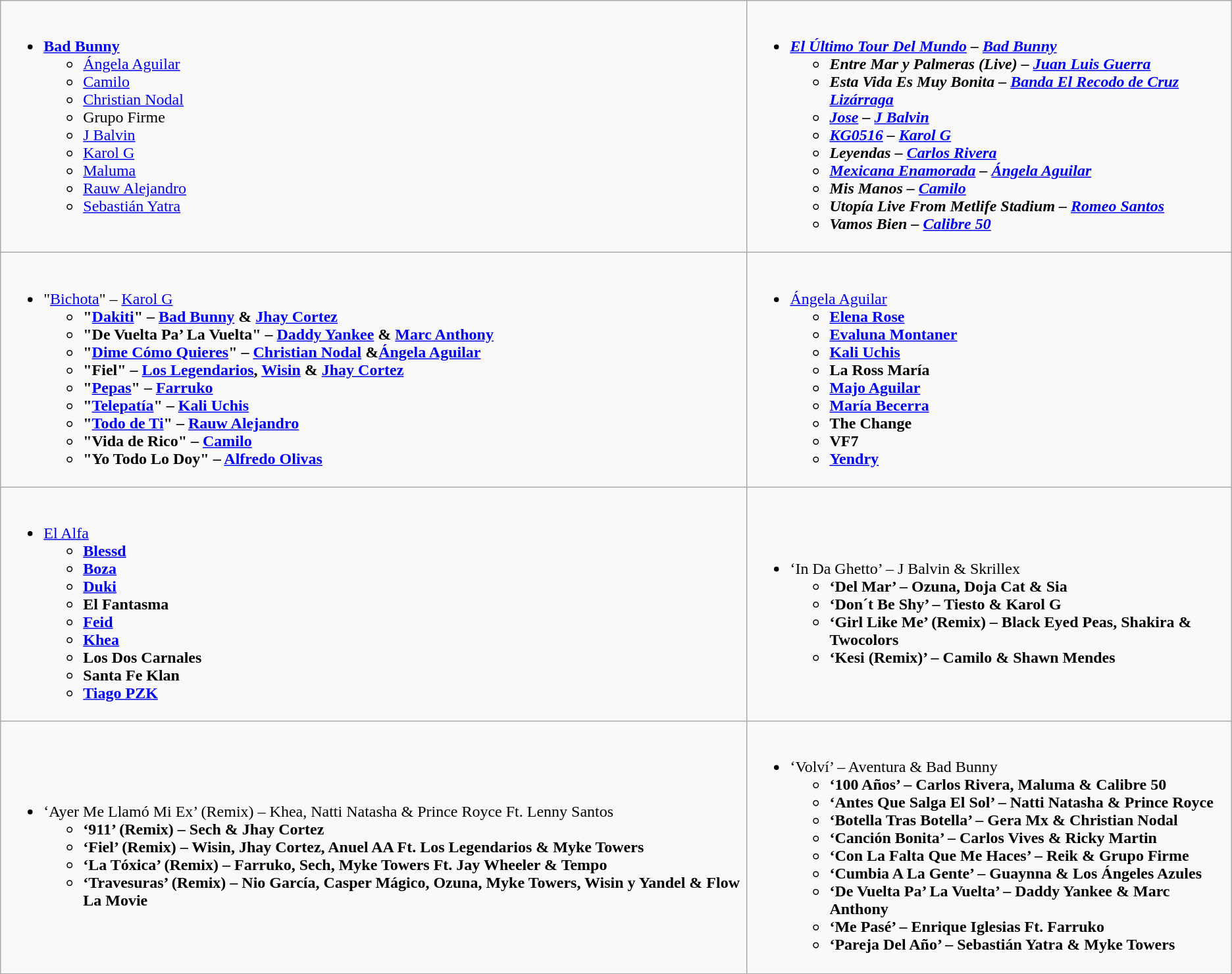<table class="wikitable">
<tr>
<td valign="top"><br><ul><li><strong><a href='#'>Bad Bunny</a></strong><ul><li><a href='#'>Ángela Aguilar</a></li><li><a href='#'>Camilo</a></li><li><a href='#'>Christian Nodal</a></li><li>Grupo Firme</li><li><a href='#'>J Balvin</a></li><li><a href='#'>Karol G</a></li><li><a href='#'>Maluma</a></li><li><a href='#'>Rauw Alejandro</a></li><li><a href='#'>Sebastián Yatra</a></li></ul></li></ul></td>
<td valign="top"><br><ul><li><strong><em><a href='#'>El Último Tour Del Mundo</a><em> – <a href='#'>Bad Bunny</a><strong><ul><li></em>Entre Mar y Palmeras (Live)<em> – <a href='#'>Juan Luis Guerra</a></li><li></em>Esta Vida Es Muy Bonita<em> – <a href='#'>Banda El Recodo de Cruz Lizárraga</a></li><li></em><a href='#'>Jose</a><em> – <a href='#'>J Balvin</a></li><li></em><a href='#'>KG0516</a><em> – <a href='#'>Karol G</a></li><li></em>Leyendas<em> – <a href='#'>Carlos Rivera</a></li><li></em><a href='#'>Mexicana Enamorada</a><em>  – <a href='#'>Ángela Aguilar</a></li><li></em>Mis Manos<em> – <a href='#'>Camilo</a></li><li></em>Utopía Live From Metlife Stadium<em> – <a href='#'>Romeo Santos</a></li><li></em>Vamos Bien<em> – <a href='#'>Calibre 50</a></li></ul></li></ul></td>
</tr>
<tr>
<td valign="top"><br><ul><li></strong>"<a href='#'>Bichota</a>" – <a href='#'>Karol G</a><strong><ul><li>"<a href='#'>Dakiti</a>" – <a href='#'>Bad Bunny</a> & <a href='#'>Jhay Cortez</a></li><li>"De Vuelta Pa’ La Vuelta" – <a href='#'>Daddy Yankee</a> & <a href='#'>Marc Anthony</a></li><li>"<a href='#'>Dime Cómo Quieres</a>" – <a href='#'>Christian Nodal</a> &<a href='#'>Ángela Aguilar</a></li><li>"Fiel" – <a href='#'>Los Legendarios</a>, <a href='#'>Wisin</a> & <a href='#'>Jhay Cortez</a></li><li>"<a href='#'>Pepas</a>" – <a href='#'>Farruko</a></li><li>"<a href='#'>Telepatía</a>" – <a href='#'>Kali Uchis</a></li><li>"<a href='#'>Todo de Ti</a>" – <a href='#'>Rauw Alejandro</a></li><li>"Vida de Rico" – <a href='#'>Camilo</a></li><li>"Yo Todo Lo Doy" – <a href='#'>Alfredo Olivas</a></li></ul></li></ul></td>
<td valign="top"><br><ul><li></strong><a href='#'>Ángela Aguilar</a><strong><ul><li><a href='#'>Elena Rose</a></li><li><a href='#'>Evaluna Montaner</a></li><li><a href='#'>Kali Uchis</a></li><li>La Ross María</li><li><a href='#'>Majo Aguilar</a></li><li><a href='#'>María Becerra</a></li><li>The Change</li><li>VF7</li><li><a href='#'>Yendry</a></li></ul></li></ul></td>
</tr>
<tr>
<td valign="top"><br><ul><li></strong><a href='#'>El Alfa</a><strong><ul><li><a href='#'>Blessd</a></li><li><a href='#'>Boza</a></li><li><a href='#'>Duki</a></li><li>El Fantasma</li><li><a href='#'>Feid</a></li><li><a href='#'>Khea</a></li><li>Los Dos Carnales</li><li>Santa Fe Klan</li><li><a href='#'>Tiago PZK</a></li></ul></li></ul></td>
<td><br><ul><li>‘</strong>In Da Ghetto’ – J Balvin & Skrillex<strong><ul><li>‘Del Mar’ – Ozuna, Doja Cat & Sia</li><li>‘Don´t Be Shy’ – Tiesto & Karol G</li><li>‘Girl Like Me’ (Remix) – Black Eyed Peas, Shakira & Twocolors</li><li>‘Kesi (Remix)’ – Camilo & Shawn Mendes</li></ul></li></ul></td>
</tr>
<tr>
<td><br><ul><li></strong>‘Ayer Me Llamó Mi Ex’ (Remix) – Khea, Natti Natasha & Prince Royce Ft. Lenny Santos<strong><ul><li>‘911’ (Remix) – Sech & Jhay Cortez</li><li>‘Fiel’ (Remix) – Wisin, Jhay Cortez, Anuel AA Ft. Los Legendarios & Myke Towers</li><li>‘La Tóxica’ (Remix) – Farruko, Sech, Myke Towers Ft. Jay Wheeler & Tempo</li><li>‘Travesuras’ (Remix) – Nio García, Casper Mágico, Ozuna, Myke Towers, Wisin y Yandel & Flow La Movie</li></ul></li></ul></td>
<td><br><ul><li></strong>‘Volví’ – Aventura & Bad Bunny<strong><ul><li>‘100 Años’ – Carlos Rivera, Maluma & Calibre 50</li><li>‘Antes Que Salga El Sol’ – Natti Natasha & Prince Royce</li><li>‘Botella Tras Botella’ – Gera Mx & Christian Nodal</li><li>‘Canción Bonita’ – Carlos Vives & Ricky Martin</li><li>‘Con La Falta Que Me Haces’ – Reik & Grupo Firme</li><li>‘Cumbia A La Gente’ – Guaynna & Los Ángeles Azules</li><li>‘De Vuelta Pa’ La Vuelta’ – Daddy Yankee & Marc Anthony</li><li>‘Me Pasé’ – Enrique Iglesias Ft. Farruko</li><li>‘Pareja Del Año’ – Sebastián Yatra & Myke Towers</li></ul></li></ul></td>
</tr>
</table>
